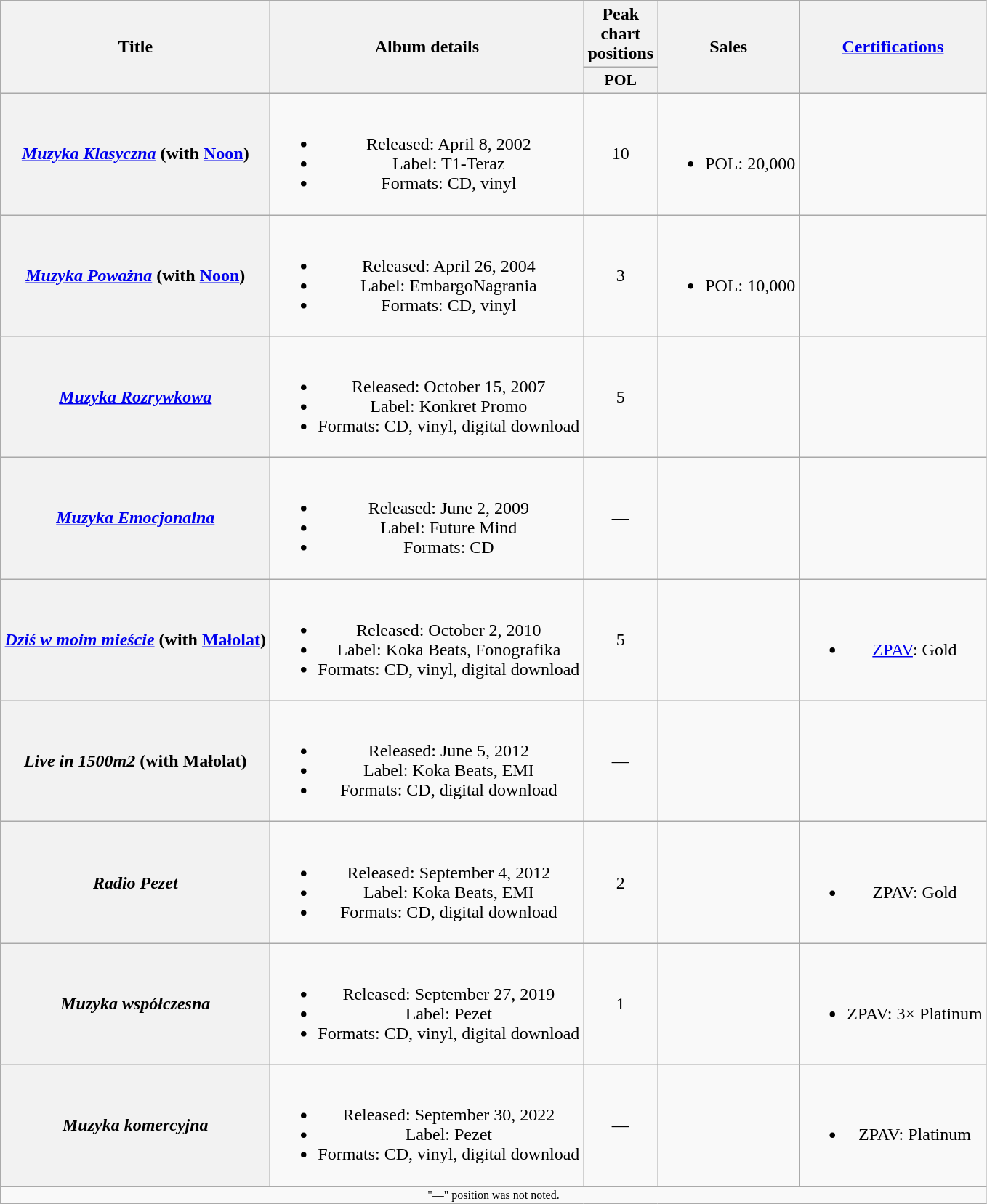<table class="wikitable plainrowheaders" style="text-align:center;">
<tr>
<th scope="col" rowspan="2" style="width:15em;">Title</th>
<th scope="col" rowspan="2">Album details</th>
<th scope="col" colspan="1">Peak chart positions</th>
<th scope="col" rowspan="2">Sales</th>
<th scope="col" rowspan="2"><a href='#'>Certifications</a></th>
</tr>
<tr>
<th scope="col" style="width:3em;font-size:90%;">POL<br></th>
</tr>
<tr>
<th scope="row"><em><a href='#'>Muzyka Klasyczna</a></em> (with <a href='#'>Noon</a>)</th>
<td><br><ul><li>Released: April 8, 2002</li><li>Label: T1-Teraz</li><li>Formats: CD, vinyl</li></ul></td>
<td>10</td>
<td><br><ul><li>POL: 20,000</li></ul></td>
<td></td>
</tr>
<tr>
<th scope="row"><em><a href='#'>Muzyka Poważna</a></em> (with <a href='#'>Noon</a>)</th>
<td><br><ul><li>Released: April 26, 2004</li><li>Label: EmbargoNagrania</li><li>Formats: CD, vinyl</li></ul></td>
<td>3</td>
<td><br><ul><li>POL: 10,000</li></ul></td>
<td></td>
</tr>
<tr>
<th scope="row"><em><a href='#'>Muzyka Rozrywkowa</a></em></th>
<td><br><ul><li>Released: October 15, 2007</li><li>Label: Konkret Promo</li><li>Formats: CD, vinyl, digital download</li></ul></td>
<td>5</td>
<td></td>
<td></td>
</tr>
<tr>
<th scope="row"><em><a href='#'>Muzyka Emocjonalna</a></em></th>
<td><br><ul><li>Released: June 2, 2009</li><li>Label: Future Mind</li><li>Formats: CD</li></ul></td>
<td>—</td>
<td></td>
<td></td>
</tr>
<tr>
<th scope="row"><em><a href='#'>Dziś w moim mieście</a></em> (with <a href='#'>Małolat</a>)</th>
<td><br><ul><li>Released: October 2, 2010</li><li>Label: Koka Beats, Fonografika</li><li>Formats: CD, vinyl, digital download</li></ul></td>
<td>5</td>
<td></td>
<td><br><ul><li><a href='#'>ZPAV</a>: Gold</li></ul></td>
</tr>
<tr>
<th scope="row"><em>Live in 1500m2</em> (with Małolat)</th>
<td><br><ul><li>Released: June 5, 2012</li><li>Label: Koka Beats, EMI</li><li>Formats: CD, digital download</li></ul></td>
<td>—</td>
<td></td>
<td></td>
</tr>
<tr>
<th scope="row"><em>Radio Pezet</em></th>
<td><br><ul><li>Released: September 4, 2012</li><li>Label: Koka Beats, EMI</li><li>Formats: CD, digital download</li></ul></td>
<td>2</td>
<td></td>
<td><br><ul><li>ZPAV: Gold</li></ul></td>
</tr>
<tr>
<th scope="row"><em>Muzyka współczesna</em></th>
<td><br><ul><li>Released: September 27, 2019</li><li>Label: Pezet</li><li>Formats: CD, vinyl, digital download</li></ul></td>
<td>1</td>
<td></td>
<td><br><ul><li>ZPAV: 3× Platinum</li></ul></td>
</tr>
<tr>
<th scope="row"><em>Muzyka komercyjna</em></th>
<td><br><ul><li>Released: September 30, 2022</li><li>Label: Pezet</li><li>Formats: CD, vinyl, digital download</li></ul></td>
<td>—</td>
<td></td>
<td><br><ul><li>ZPAV: Platinum</li></ul></td>
</tr>
<tr>
<td colspan=10 style=font-size:8pt;>"—" position was not noted.</td>
</tr>
</table>
